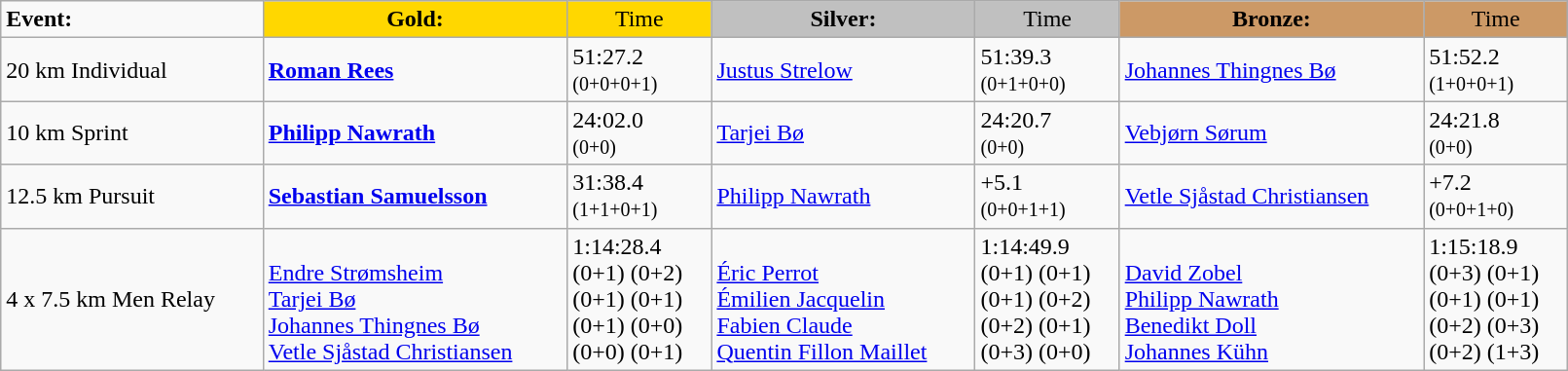<table class="wikitable" width=85%>
<tr>
<td><strong>Event:</strong></td>
<td style="text-align:center;background-color:gold;"><strong>Gold:</strong></td>
<td style="text-align:center;background-color:gold;">Time</td>
<td style="text-align:center;background-color:silver;"><strong>Silver:</strong></td>
<td style="text-align:center;background-color:silver;">Time</td>
<td style="text-align:center;background-color:#CC9966;"><strong>Bronze:</strong></td>
<td style="text-align:center;background-color:#CC9966;">Time</td>
</tr>
<tr>
<td>20 km Individual</td>
<td><strong><a href='#'>Roman Rees</a></strong><br><small></small></td>
<td>51:27.2<br><small>(0+0+0+1)</small></td>
<td><a href='#'>Justus Strelow</a><br><small></small></td>
<td>51:39.3<br><small>(0+1+0+0)</small></td>
<td><a href='#'>Johannes Thingnes Bø</a><br><small></small></td>
<td>51:52.2<br><small>(1+0+0+1)</small></td>
</tr>
<tr>
<td>10 km Sprint</td>
<td><strong><a href='#'>Philipp Nawrath</a></strong><br><small></small></td>
<td>24:02.0<br><small>(0+0)</small></td>
<td><a href='#'>Tarjei Bø</a><br><small></small></td>
<td>24:20.7<br><small>(0+0)</small></td>
<td><a href='#'>Vebjørn Sørum</a><br><small></small></td>
<td>24:21.8<br><small>(0+0)</small></td>
</tr>
<tr>
<td>12.5 km Pursuit</td>
<td><strong><a href='#'>Sebastian Samuelsson</a></strong><br><small></small></td>
<td>31:38.4<br><small>(1+1+0+1)</small></td>
<td><a href='#'>Philipp Nawrath</a><br><small></small></td>
<td>+5.1<br><small>(0+0+1+1)</small></td>
<td><a href='#'>Vetle Sjåstad Christiansen</a><br><small></small></td>
<td>+7.2<br><small>(0+0+1+0)</small></td>
</tr>
<tr>
<td>4 x 7.5 km Men Relay</td>
<td><strong></strong><br><a href='#'>Endre Strømsheim</a><br><a href='#'>Tarjei Bø</a><br><a href='#'>Johannes Thingnes Bø</a><br><a href='#'>Vetle Sjåstad Christiansen</a></td>
<td>1:14:28.4<br>(0+1) (0+2)<br>(0+1) (0+1)<br>(0+1) (0+0)<br>(0+0) (0+1)</td>
<td><br><a href='#'>Éric Perrot</a><br><a href='#'>Émilien Jacquelin</a><br><a href='#'>Fabien Claude</a><br><a href='#'>Quentin Fillon Maillet</a></td>
<td>1:14:49.9<br>(0+1) (0+1)<br>(0+1) (0+2)<br>(0+2) (0+1)<br>(0+3) (0+0)</td>
<td><br><a href='#'>David Zobel</a><br><a href='#'>Philipp Nawrath</a><br><a href='#'>Benedikt Doll</a><br><a href='#'>Johannes Kühn</a></td>
<td>1:15:18.9<br>(0+3) (0+1)<br>(0+1) (0+1)<br>(0+2) (0+3)<br>(0+2) (1+3)</td>
</tr>
</table>
